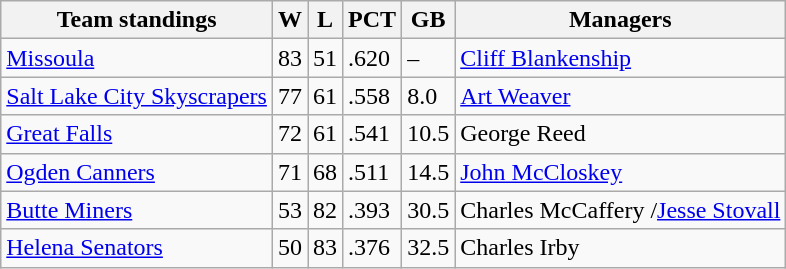<table class="wikitable">
<tr>
<th>Team standings</th>
<th>W</th>
<th>L</th>
<th>PCT</th>
<th>GB</th>
<th>Managers</th>
</tr>
<tr>
<td><a href='#'>Missoula</a></td>
<td>83</td>
<td>51</td>
<td>.620</td>
<td>–</td>
<td><a href='#'>Cliff Blankenship</a></td>
</tr>
<tr>
<td><a href='#'>Salt Lake City Skyscrapers</a></td>
<td>77</td>
<td>61</td>
<td>.558</td>
<td>8.0</td>
<td><a href='#'>Art Weaver</a></td>
</tr>
<tr>
<td><a href='#'>Great Falls</a></td>
<td>72</td>
<td>61</td>
<td>.541</td>
<td>10.5</td>
<td>George Reed</td>
</tr>
<tr>
<td><a href='#'>Ogden Canners</a></td>
<td>71</td>
<td>68</td>
<td>.511</td>
<td>14.5</td>
<td><a href='#'>John McCloskey</a></td>
</tr>
<tr>
<td><a href='#'>Butte Miners</a></td>
<td>53</td>
<td>82</td>
<td>.393</td>
<td>30.5</td>
<td>Charles McCaffery /<a href='#'>Jesse Stovall</a></td>
</tr>
<tr>
<td><a href='#'>Helena Senators</a></td>
<td>50</td>
<td>83</td>
<td>.376</td>
<td>32.5</td>
<td>Charles Irby</td>
</tr>
</table>
